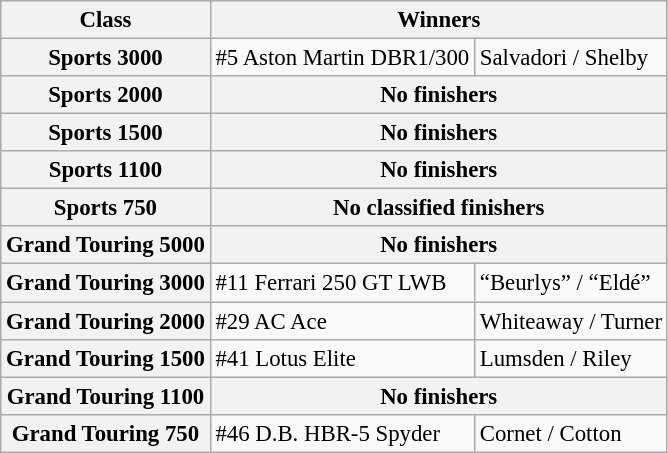<table class="wikitable" style="font-size: 95%">
<tr>
<th>Class</th>
<th colspan=2>Winners</th>
</tr>
<tr>
<th>Sports 3000</th>
<td>#5 Aston Martin DBR1/300</td>
<td>Salvadori / Shelby</td>
</tr>
<tr>
<th>Sports 2000</th>
<th colspan=2>No finishers</th>
</tr>
<tr>
<th>Sports 1500</th>
<th colspan=2>No finishers</th>
</tr>
<tr>
<th>Sports 1100</th>
<th colspan=2>No finishers</th>
</tr>
<tr>
<th>Sports 750</th>
<th colspan=2>No classified finishers</th>
</tr>
<tr>
<th>Grand Touring 5000</th>
<th colspan=2>No finishers</th>
</tr>
<tr>
<th>Grand Touring 3000</th>
<td>#11 Ferrari 250 GT LWB</td>
<td>“Beurlys” / “Eldé”</td>
</tr>
<tr>
<th>Grand Touring 2000</th>
<td>#29 AC Ace</td>
<td>Whiteaway / Turner</td>
</tr>
<tr>
<th>Grand Touring 1500</th>
<td>#41 Lotus Elite</td>
<td>Lumsden / Riley</td>
</tr>
<tr>
<th>Grand Touring 1100</th>
<th colspan=2>No finishers</th>
</tr>
<tr>
<th>Grand Touring 750</th>
<td>#46 D.B. HBR-5 Spyder</td>
<td>Cornet / Cotton</td>
</tr>
</table>
